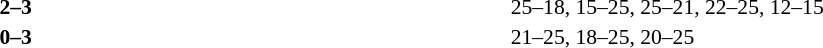<table width=100% cellspacing=1>
<tr>
<th width=20%></th>
<th width=12%></th>
<th width=20%></th>
<th width=33%></th>
<td></td>
</tr>
<tr style=font-size:90%>
<td align=right></td>
<td align=center><strong>2–3</strong></td>
<td><strong></strong></td>
<td>25–18, 15–25, 25–21, 22–25, 12–15</td>
<td></td>
</tr>
<tr style=font-size:90%>
<td align=right></td>
<td align=center><strong>0–3</strong></td>
<td><strong></strong></td>
<td>21–25, 18–25, 20–25</td>
</tr>
</table>
